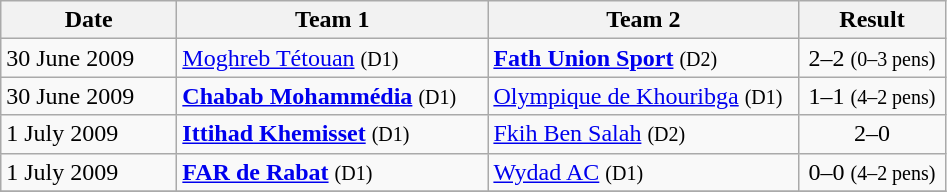<table class=wikitable>
<tr>
<th width="110">Date</th>
<th width="200">Team 1</th>
<th width="200">Team 2</th>
<th width="90">Result</th>
</tr>
<tr>
<td>30 June 2009</td>
<td><a href='#'>Moghreb Tétouan</a> <small>(D1)</small></td>
<td><strong><a href='#'>Fath Union Sport</a></strong> <small>(D2)</small></td>
<td align=center>2–2 <small>(0–3 pens)</small></td>
</tr>
<tr>
<td>30 June 2009</td>
<td><strong><a href='#'>Chabab Mohammédia</a></strong> <small>(D1)</small></td>
<td><a href='#'>Olympique de Khouribga</a> <small>(D1)</small></td>
<td align=center>1–1 <small>(4–2 pens)</small></td>
</tr>
<tr>
<td>1 July 2009</td>
<td><strong><a href='#'>Ittihad Khemisset</a></strong> <small>(D1)</small></td>
<td><a href='#'>Fkih Ben Salah</a> <small>(D2)</small></td>
<td align=center>2–0</td>
</tr>
<tr>
<td>1 July 2009</td>
<td><strong><a href='#'>FAR de Rabat</a></strong> <small>(D1)</small></td>
<td><a href='#'>Wydad AC</a> <small>(D1)</small></td>
<td align=center>0–0 <small>(4–2 pens)</small></td>
</tr>
<tr>
</tr>
</table>
